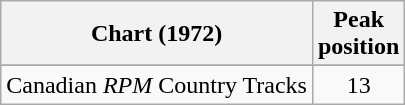<table class="wikitable sortable">
<tr>
<th align="left">Chart (1972)</th>
<th align="center">Peak<br>position</th>
</tr>
<tr>
</tr>
<tr>
<td align="left">Canadian <em>RPM</em> Country Tracks</td>
<td align="center">13</td>
</tr>
</table>
